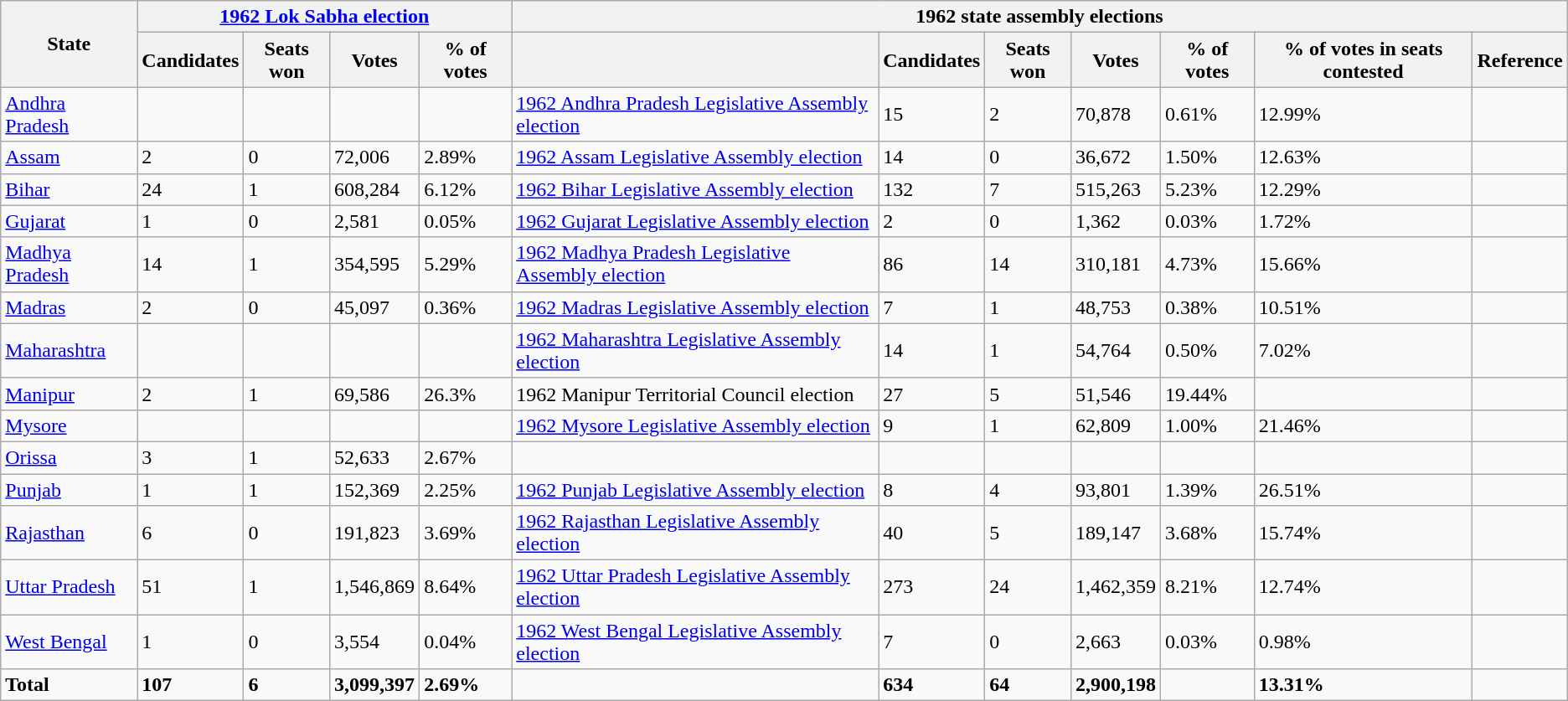<table class=wikitable>
<tr>
<th rowspan=2>State</th>
<th colspan=4><a href='#'>1962 Lok Sabha election</a></th>
<th colspan=7>1962 state assembly elections</th>
</tr>
<tr>
<th>Candidates</th>
<th>Seats won</th>
<th>Votes</th>
<th>% of votes</th>
<th></th>
<th>Candidates</th>
<th>Seats won</th>
<th>Votes</th>
<th>% of votes</th>
<th>% of votes in seats contested</th>
<th>Reference</th>
</tr>
<tr>
<td><a href='#'>Andhra Pradesh</a></td>
<td></td>
<td></td>
<td></td>
<td></td>
<td><a href='#'>1962 Andhra Pradesh Legislative Assembly election</a></td>
<td>15</td>
<td>2</td>
<td>70,878</td>
<td>0.61%</td>
<td>12.99%</td>
<td></td>
</tr>
<tr>
<td><a href='#'>Assam</a></td>
<td>2</td>
<td>0</td>
<td>72,006</td>
<td>2.89%</td>
<td><a href='#'>1962 Assam Legislative Assembly election</a></td>
<td>14</td>
<td>0</td>
<td>36,672</td>
<td>1.50%</td>
<td>12.63%</td>
<td></td>
</tr>
<tr>
<td><a href='#'>Bihar</a></td>
<td>24</td>
<td>1</td>
<td>608,284</td>
<td>6.12%</td>
<td><a href='#'>1962 Bihar Legislative Assembly election</a></td>
<td>132</td>
<td>7</td>
<td>515,263</td>
<td>5.23%</td>
<td>12.29%</td>
<td></td>
</tr>
<tr>
<td><a href='#'>Gujarat</a></td>
<td>1</td>
<td>0</td>
<td>2,581</td>
<td>0.05%</td>
<td><a href='#'>1962 Gujarat Legislative Assembly election</a></td>
<td>2</td>
<td>0</td>
<td>1,362</td>
<td>0.03%</td>
<td>1.72%</td>
<td></td>
</tr>
<tr>
<td><a href='#'>Madhya Pradesh</a></td>
<td>14</td>
<td>1</td>
<td>354,595</td>
<td>5.29%</td>
<td><a href='#'>1962 Madhya Pradesh Legislative Assembly election</a></td>
<td>86</td>
<td>14</td>
<td>310,181</td>
<td>4.73%</td>
<td>15.66%</td>
<td></td>
</tr>
<tr>
<td><a href='#'>Madras</a></td>
<td>2</td>
<td>0</td>
<td>45,097</td>
<td>0.36%</td>
<td><a href='#'>1962 Madras Legislative Assembly election</a></td>
<td>7</td>
<td>1</td>
<td>48,753</td>
<td>0.38%</td>
<td>10.51%</td>
<td></td>
</tr>
<tr>
<td><a href='#'>Maharashtra</a></td>
<td></td>
<td></td>
<td></td>
<td></td>
<td><a href='#'>1962 Maharashtra Legislative Assembly election</a></td>
<td>14</td>
<td>1</td>
<td>54,764</td>
<td>0.50%</td>
<td>7.02%</td>
<td></td>
</tr>
<tr>
<td><a href='#'>Manipur</a></td>
<td>2</td>
<td>1</td>
<td>69,586</td>
<td>26.3%</td>
<td>1962 Manipur Territorial Council election</td>
<td>27</td>
<td>5</td>
<td>51,546</td>
<td>19.44%</td>
<td></td>
<td></td>
</tr>
<tr>
<td><a href='#'>Mysore</a></td>
<td></td>
<td></td>
<td></td>
<td></td>
<td><a href='#'>1962 Mysore Legislative Assembly election</a></td>
<td>9</td>
<td>1</td>
<td>62,809</td>
<td>1.00%</td>
<td>21.46%</td>
<td></td>
</tr>
<tr>
<td><a href='#'>Orissa</a></td>
<td>3</td>
<td>1</td>
<td>52,633</td>
<td>2.67%</td>
<td></td>
<td></td>
<td></td>
<td></td>
<td></td>
<td></td>
<td></td>
</tr>
<tr>
<td><a href='#'>Punjab</a></td>
<td>1</td>
<td>1</td>
<td>152,369</td>
<td>2.25%</td>
<td><a href='#'>1962 Punjab Legislative Assembly election</a></td>
<td>8</td>
<td>4</td>
<td>93,801</td>
<td>1.39%</td>
<td>26.51%</td>
<td></td>
</tr>
<tr>
<td><a href='#'>Rajasthan</a></td>
<td>6</td>
<td>0</td>
<td>191,823</td>
<td>3.69%</td>
<td><a href='#'>1962 Rajasthan Legislative Assembly election</a></td>
<td>40</td>
<td>5</td>
<td>189,147</td>
<td>3.68%</td>
<td>15.74%</td>
<td></td>
</tr>
<tr>
<td><a href='#'>Uttar Pradesh</a></td>
<td>51</td>
<td>1</td>
<td>1,546,869</td>
<td>8.64%</td>
<td><a href='#'>1962 Uttar Pradesh Legislative Assembly election</a></td>
<td>273</td>
<td>24</td>
<td>1,462,359</td>
<td>8.21%</td>
<td>12.74%</td>
<td></td>
</tr>
<tr>
<td><a href='#'>West Bengal</a></td>
<td>1</td>
<td>0</td>
<td>3,554</td>
<td>0.04%</td>
<td><a href='#'>1962 West Bengal Legislative Assembly election</a></td>
<td>7</td>
<td>0</td>
<td>2,663</td>
<td>0.03%</td>
<td>0.98%</td>
<td></td>
</tr>
<tr>
<td><strong>Total</strong></td>
<td><strong>107</strong></td>
<td><strong>6</strong></td>
<td><strong>3,099,397</strong></td>
<td><strong>2.69%</strong></td>
<td></td>
<td><strong>634</strong></td>
<td><strong>64</strong></td>
<td><strong>2,900,198</strong></td>
<td></td>
<td><strong>13.31%</strong></td>
<td></td>
</tr>
</table>
